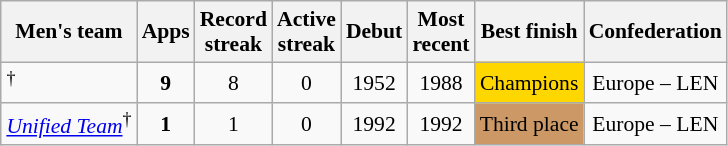<table class="wikitable" style="text-align: center; font-size: 90%; margin-left: 1em;">
<tr>
<th>Men's team</th>
<th>Apps</th>
<th>Record<br>streak</th>
<th>Active<br>streak</th>
<th>Debut</th>
<th>Most<br>recent</th>
<th>Best finish</th>
<th>Confederation</th>
</tr>
<tr>
<td style="text-align: left;"><em></em><sup>†</sup></td>
<td><strong>9</strong></td>
<td>8</td>
<td>0</td>
<td>1952</td>
<td>1988</td>
<td style="background-color: gold;">Champions</td>
<td>Europe – LEN</td>
</tr>
<tr>
<td style="text-align: left;"><em> <a href='#'>Unified Team</a></em><sup>†</sup></td>
<td><strong>1</strong></td>
<td>1</td>
<td>0</td>
<td>1992</td>
<td>1992</td>
<td style="background-color: #cc9966;">Third place</td>
<td>Europe – LEN</td>
</tr>
</table>
